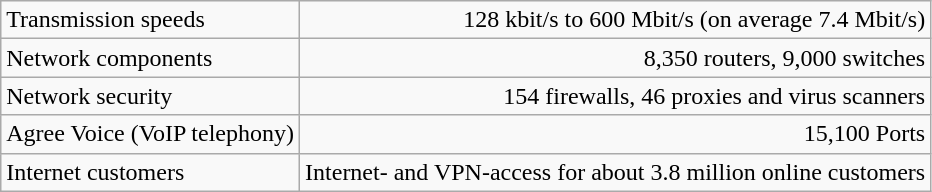<table class="wikitable">
<tr>
<td>Transmission speeds</td>
<td ! style="text-align: right">128 kbit/s to 600 Mbit/s (on average 7.4 Mbit/s)</td>
</tr>
<tr>
<td>Network components</td>
<td ! style="text-align: right">8,350 routers, 9,000 switches</td>
</tr>
<tr>
<td>Network security</td>
<td ! style="text-align: right">154 firewalls, 46 proxies and virus scanners</td>
</tr>
<tr>
<td>Agree Voice (VoIP telephony)</td>
<td ! style="text-align: right">15,100 Ports</td>
</tr>
<tr>
<td>Internet customers</td>
<td ! style="text-align: right">Internet- and VPN-access for about 3.8 million online customers</td>
</tr>
</table>
